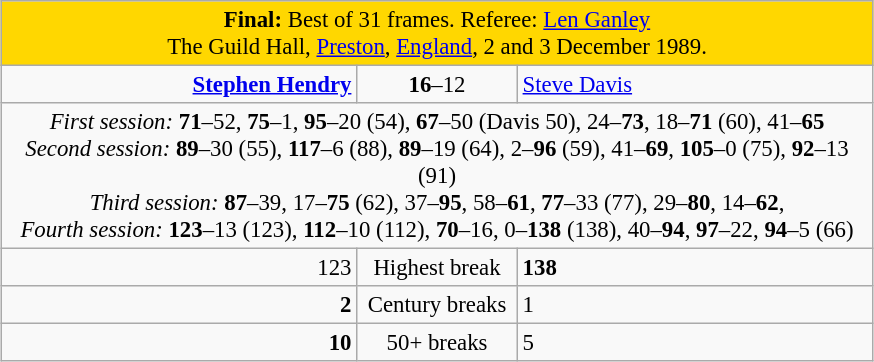<table class="wikitable" style="font-size: 95%; margin: 1em auto 1em auto;">
<tr>
<td colspan="3" align="center" bgcolor="#ffd700"><strong>Final:</strong> Best of 31 frames. Referee: <a href='#'>Len Ganley</a><br>The Guild Hall, <a href='#'>Preston</a>, <a href='#'>England</a>, 2 and 3 December 1989.</td>
</tr>
<tr>
<td width="230" align="right"><strong><a href='#'>Stephen Hendry</a></strong><br></td>
<td width="100" align="center"><strong>16</strong>–12</td>
<td width="230"><a href='#'>Steve Davis</a><br></td>
</tr>
<tr>
<td colspan="3" align="center" style="font-size: 100%"><em>First session:</em> <strong>71</strong>–52, <strong>75</strong>–1, <strong>95</strong>–20 (54), <strong>67</strong>–50 (Davis 50), 24–<strong>73</strong>, 18–<strong>71</strong> (60), 41–<strong>65</strong><br><em>Second session:</em> <strong>89</strong>–30 (55), <strong>117</strong>–6 (88), <strong>89</strong>–19 (64), 2–<strong>96</strong> (59), 41–<strong>69</strong>, <strong>105</strong>–0 (75), <strong>92</strong>–13 (91)<br><em>Third session:</em> <strong>87</strong>–39, 17–<strong>75</strong> (62), 37–<strong>95</strong>, 58–<strong>61</strong>, <strong>77</strong>–33 (77), 29–<strong>80</strong>, 14–<strong>62</strong>,<br><em>Fourth session:</em> <strong>123</strong>–13 (123), <strong>112</strong>–10 (112), <strong>70</strong>–16, 0–<strong>138</strong> (138), 40–<strong>94</strong>, <strong>97</strong>–22, <strong>94</strong>–5 (66)</td>
</tr>
<tr>
<td align="right">123</td>
<td align="center">Highest break</td>
<td><strong>138</strong></td>
</tr>
<tr>
<td align="right"><strong>2</strong></td>
<td align="center">Century breaks</td>
<td>1</td>
</tr>
<tr>
<td align="right"><strong>10</strong></td>
<td align="center">50+ breaks</td>
<td>5</td>
</tr>
</table>
